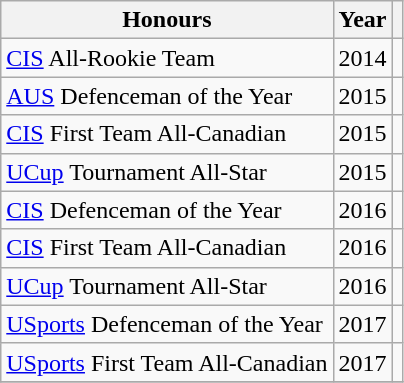<table class="wikitable">
<tr>
<th>Honours</th>
<th>Year</th>
<th></th>
</tr>
<tr>
<td><a href='#'>CIS</a> All-Rookie Team</td>
<td>2014</td>
<td></td>
</tr>
<tr>
<td><a href='#'>AUS</a> Defenceman of the Year</td>
<td>2015</td>
<td></td>
</tr>
<tr>
<td><a href='#'>CIS</a> First Team All-Canadian</td>
<td>2015</td>
<td></td>
</tr>
<tr>
<td><a href='#'>UCup</a> Tournament All-Star</td>
<td>2015</td>
<td></td>
</tr>
<tr>
<td><a href='#'>CIS</a> Defenceman of the Year</td>
<td>2016</td>
<td></td>
</tr>
<tr>
<td><a href='#'>CIS</a> First Team All-Canadian</td>
<td>2016</td>
<td></td>
</tr>
<tr>
<td><a href='#'>UCup</a> Tournament All-Star</td>
<td>2016</td>
<td></td>
</tr>
<tr>
<td><a href='#'>USports</a> Defenceman of the Year</td>
<td>2017</td>
<td></td>
</tr>
<tr>
<td><a href='#'>USports</a> First Team All-Canadian</td>
<td>2017</td>
<td></td>
</tr>
<tr>
</tr>
</table>
